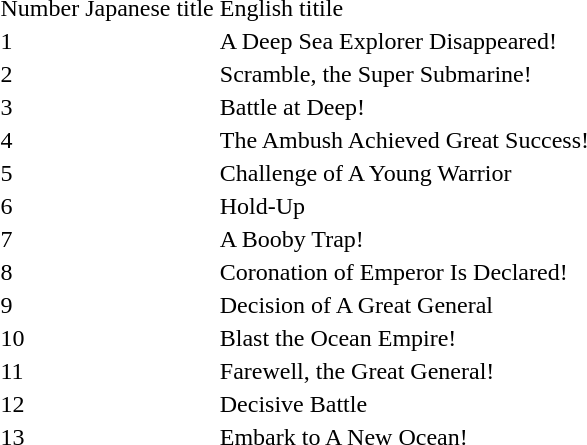<table>
<tr>
<td>Number</td>
<td>Japanese title</td>
<td>English titile</td>
</tr>
<tr>
<td>1</td>
<td></td>
<td>A Deep Sea Explorer Disappeared!</td>
</tr>
<tr>
<td>2</td>
<td></td>
<td>Scramble, the Super Submarine!</td>
</tr>
<tr>
<td>3</td>
<td></td>
<td>Battle at  Deep!</td>
</tr>
<tr>
<td>4</td>
<td></td>
<td>The Ambush Achieved Great Success!</td>
</tr>
<tr>
<td>5</td>
<td></td>
<td>Challenge of A Young Warrior</td>
</tr>
<tr>
<td>6</td>
<td></td>
<td>Hold-Up</td>
</tr>
<tr>
<td>7</td>
<td></td>
<td>A Booby Trap!</td>
</tr>
<tr>
<td>8</td>
<td></td>
<td>Coronation of Emperor Is Declared!</td>
</tr>
<tr>
<td>9</td>
<td></td>
<td>Decision of A Great General</td>
</tr>
<tr>
<td>10</td>
<td></td>
<td>Blast the Ocean Empire!</td>
</tr>
<tr>
<td>11</td>
<td></td>
<td>Farewell, the Great General!</td>
</tr>
<tr>
<td>12</td>
<td></td>
<td>Decisive Battle</td>
</tr>
<tr>
<td>13</td>
<td></td>
<td>Embark to A New Ocean!</td>
</tr>
</table>
